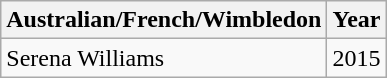<table class="wikitable">
<tr>
<th>Australian/French/Wimbledon</th>
<th>Year</th>
</tr>
<tr>
<td>  Serena Williams</td>
<td>2015</td>
</tr>
</table>
